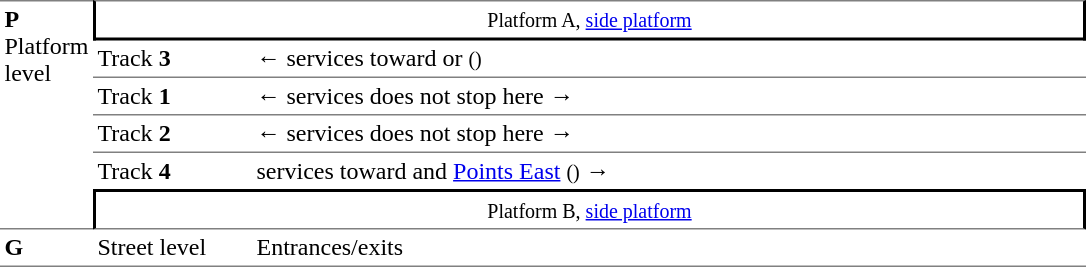<table cellspacing="0" cellpadding="3">
<tr>
<td style="border-top:solid 1px gray;border-bottom:solid 1px gray;" rowspan=6 valign=top><strong>P</strong><br>Platform level</td>
<td style="border-top:solid 1px gray;border-right:solid 2px black;border-left:solid 2px black;border-bottom:solid 2px black;text-align:center;" colspan=2><small>Platform A, <a href='#'>side platform</a> </small></td>
</tr>
<tr>
<td style="border-bottom:solid 1px gray;">Track <strong>3</strong></td>
<td style="border-bottom:solid 1px gray;">←  services toward  or  <small>()</small></td>
</tr>
<tr>
<td style="border-bottom:solid 1px gray;">Track <strong>1</strong></td>
<td style="border-bottom:solid 1px gray;">←  services does not stop here →</td>
</tr>
<tr>
<td style="border-bottom:solid 1px gray;">Track <strong>2</strong></td>
<td style="border-bottom:solid 1px gray;">←  services does not stop here →</td>
</tr>
<tr>
<td>Track <strong>4</strong></td>
<td>  services toward  and <a href='#'>Points East</a> <small>()</small> →</td>
</tr>
<tr>
<td style="border-top:solid 2px black;border-right:solid 2px black;border-left:solid 2px black;border-bottom:solid 1px gray;text-align:center;" colspan=2><small>Platform B, <a href='#'>side platform</a> </small></td>
</tr>
<tr>
<td style="border-bottom:solid 1px gray;" width=50><strong>G</strong></td>
<td style="border-bottom:solid 1px gray;" width=100>Street level</td>
<td style="border-bottom:solid 1px gray;" width=550>Entrances/exits</td>
</tr>
</table>
